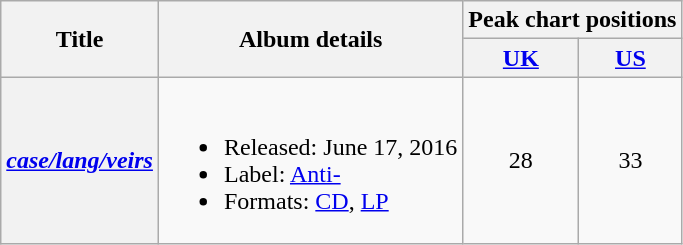<table class="wikitable plainrowheaders">
<tr>
<th rowspan="2">Title</th>
<th rowspan="2">Album details</th>
<th colspan="3">Peak chart positions</th>
</tr>
<tr>
<th scope="col"><a href='#'>UK</a><br></th>
<th scope="col"><a href='#'>US</a><br></th>
</tr>
<tr>
<th scope="row"><em><a href='#'>case/lang/veirs</a></em></th>
<td><br><ul><li>Released: June 17, 2016</li><li>Label: <a href='#'>Anti-</a></li><li>Formats: <a href='#'>CD</a>, <a href='#'>LP</a></li></ul></td>
<td align="center">28</td>
<td align="center">33</td>
</tr>
</table>
